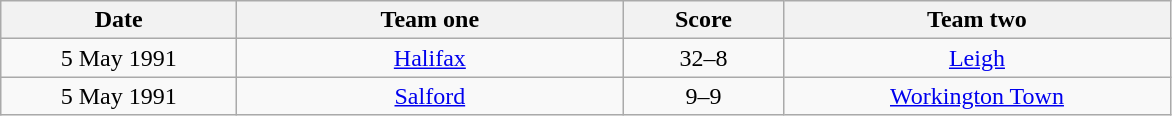<table class="wikitable" style="text-align: center">
<tr>
<th width=150>Date</th>
<th width=250>Team one</th>
<th width=100>Score</th>
<th width=250>Team two</th>
</tr>
<tr>
<td>5 May 1991</td>
<td><a href='#'>Halifax</a></td>
<td>32–8</td>
<td><a href='#'>Leigh</a></td>
</tr>
<tr>
<td>5 May 1991</td>
<td><a href='#'>Salford</a></td>
<td>9–9</td>
<td><a href='#'>Workington Town</a></td>
</tr>
</table>
